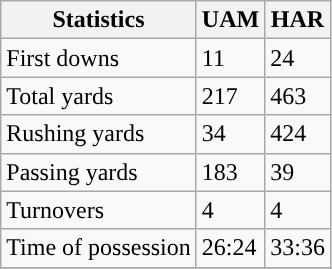<table class="wikitable" style="float: left;">
<tr>
<th>Statistics</th>
<th>UAM</th>
<th>HAR</th>
</tr>
<tr>
<td>First downs</td>
<td>11</td>
<td>24</td>
</tr>
<tr>
<td>Total yards</td>
<td>217</td>
<td>463</td>
</tr>
<tr>
<td>Rushing yards</td>
<td>34</td>
<td>424</td>
</tr>
<tr>
<td>Passing yards</td>
<td>183</td>
<td>39</td>
</tr>
<tr>
<td>Turnovers</td>
<td>4</td>
<td>4</td>
</tr>
<tr>
<td>Time of possession</td>
<td>26:24</td>
<td>33:36</td>
</tr>
<tr>
</tr>
</table>
